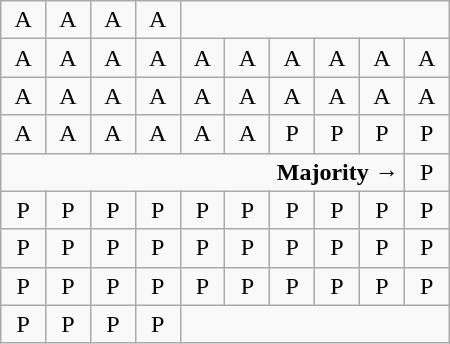<table class="wikitable" style="text-align:center" width=300px>
<tr>
<td>A</td>
<td>A</td>
<td>A</td>
<td>A</td>
</tr>
<tr>
<td>A</td>
<td>A</td>
<td>A</td>
<td>A</td>
<td>A</td>
<td>A</td>
<td>A</td>
<td>A</td>
<td>A</td>
<td>A</td>
</tr>
<tr>
<td>A</td>
<td>A</td>
<td>A</td>
<td>A</td>
<td>A</td>
<td>A</td>
<td>A</td>
<td>A</td>
<td>A</td>
<td>A</td>
</tr>
<tr>
<td>A</td>
<td>A</td>
<td>A</td>
<td>A</td>
<td>A</td>
<td>A</td>
<td>P</td>
<td>P</td>
<td>P</td>
<td>P</td>
</tr>
<tr>
<td colspan=9 align=right><strong>Majority →</strong></td>
<td>P</td>
</tr>
<tr>
<td>P</td>
<td>P</td>
<td>P</td>
<td>P</td>
<td>P</td>
<td>P</td>
<td>P</td>
<td>P</td>
<td>P</td>
<td>P</td>
</tr>
<tr>
<td>P</td>
<td>P</td>
<td>P</td>
<td>P</td>
<td>P</td>
<td>P</td>
<td>P</td>
<td>P</td>
<td>P</td>
<td>P</td>
</tr>
<tr>
<td>P</td>
<td>P</td>
<td>P</td>
<td>P</td>
<td>P</td>
<td>P</td>
<td>P</td>
<td>P</td>
<td>P</td>
<td>P</td>
</tr>
<tr>
<td>P</td>
<td>P</td>
<td>P</td>
<td>P</td>
</tr>
</table>
